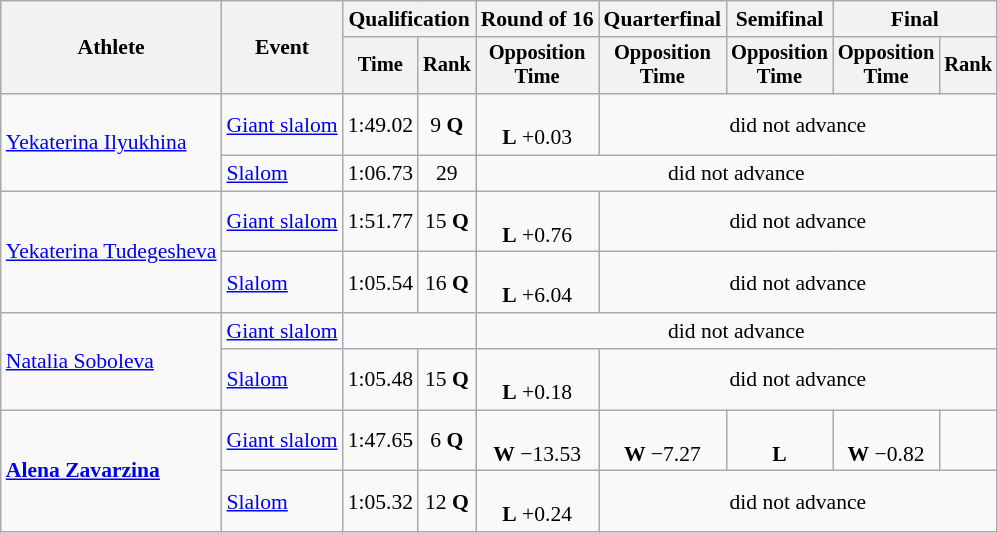<table class="wikitable" style="font-size:90%">
<tr>
<th rowspan="2">Athlete</th>
<th rowspan="2">Event</th>
<th colspan="2">Qualification</th>
<th>Round of 16</th>
<th>Quarterfinal</th>
<th>Semifinal</th>
<th colspan=2>Final</th>
</tr>
<tr style="font-size:95%">
<th>Time</th>
<th>Rank</th>
<th>Opposition<br>Time</th>
<th>Opposition<br>Time</th>
<th>Opposition<br>Time</th>
<th>Opposition<br>Time</th>
<th>Rank</th>
</tr>
<tr align=center>
<td align=left rowspan=2><a href='#'>Yekaterina Ilyukhina</a></td>
<td align=left><a href='#'>Giant slalom</a></td>
<td>1:49.02</td>
<td>9 <strong>Q</strong></td>
<td><br><strong>L</strong> +0.03</td>
<td colspan=4>did not advance</td>
</tr>
<tr align=center>
<td align=left><a href='#'>Slalom</a></td>
<td>1:06.73</td>
<td>29</td>
<td colspan=5>did not advance</td>
</tr>
<tr align=center>
<td align=left rowspan=2><a href='#'>Yekaterina Tudegesheva</a></td>
<td align=left><a href='#'>Giant slalom</a></td>
<td>1:51.77</td>
<td>15 <strong>Q</strong></td>
<td><br><strong>L</strong> +0.76</td>
<td colspan=4>did not advance</td>
</tr>
<tr align=center>
<td align=left><a href='#'>Slalom</a></td>
<td>1:05.54</td>
<td>16 <strong>Q</strong></td>
<td><br><strong>L</strong> +6.04</td>
<td colspan=4>did not advance</td>
</tr>
<tr align=center>
<td align=left rowspan=2><a href='#'>Natalia Soboleva</a></td>
<td align=left><a href='#'>Giant slalom</a></td>
<td colspan=2></td>
<td colspan=5>did not advance</td>
</tr>
<tr align=center>
<td align=left><a href='#'>Slalom</a></td>
<td>1:05.48</td>
<td>15 <strong>Q</strong></td>
<td><br><strong>L</strong> +0.18</td>
<td colspan=4>did not advance</td>
</tr>
<tr align=center>
<td align=left rowspan=2><strong><a href='#'>Alena Zavarzina</a></strong></td>
<td align=left><a href='#'>Giant slalom</a></td>
<td>1:47.65</td>
<td>6 <strong>Q</strong></td>
<td><br><strong>W</strong> −13.53</td>
<td><br><strong>W</strong> −7.27</td>
<td><br><strong>L</strong> </td>
<td><br><strong>W</strong> −0.82</td>
<td></td>
</tr>
<tr align=center>
<td align=left><a href='#'>Slalom</a></td>
<td>1:05.32</td>
<td>12 <strong>Q</strong></td>
<td><br><strong>L</strong> +0.24</td>
<td colspan=4>did not advance</td>
</tr>
</table>
